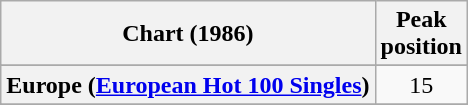<table class="wikitable sortable plainrowheaders" style="text-align:center">
<tr>
<th>Chart (1986)</th>
<th>Peak<br>position</th>
</tr>
<tr>
</tr>
<tr>
<th scope="row">Europe (<a href='#'>European Hot 100 Singles</a>)</th>
<td>15</td>
</tr>
<tr>
</tr>
<tr>
</tr>
<tr>
</tr>
<tr>
</tr>
<tr>
</tr>
<tr>
</tr>
<tr>
</tr>
</table>
